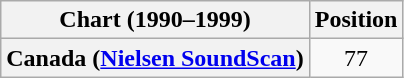<table class="wikitable plainrowheaders" style="text-align:center">
<tr>
<th>Chart (1990–1999)</th>
<th>Position</th>
</tr>
<tr>
<th scope="row">Canada (<a href='#'>Nielsen SoundScan</a>)</th>
<td>77</td>
</tr>
</table>
